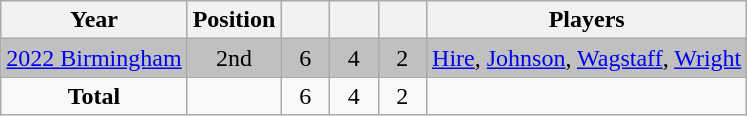<table class="wikitable" style="text-align: center;">
<tr>
<th>Year</th>
<th>Position</th>
<th width=25px></th>
<th width=25px></th>
<th width=25px></th>
<th>Players</th>
</tr>
<tr bgcolor="#c0c0c0">
<td style="text-align: left;"> <a href='#'>2022 Birmingham</a></td>
<td>2nd </td>
<td>6</td>
<td>4</td>
<td>2</td>
<td><a href='#'>Hire</a>, <a href='#'>Johnson</a>, <a href='#'>Wagstaff</a>, <a href='#'>Wright</a></td>
</tr>
<tr>
<td><strong>Total</strong></td>
<td></td>
<td>6</td>
<td>4</td>
<td>2</td>
<td></td>
</tr>
</table>
